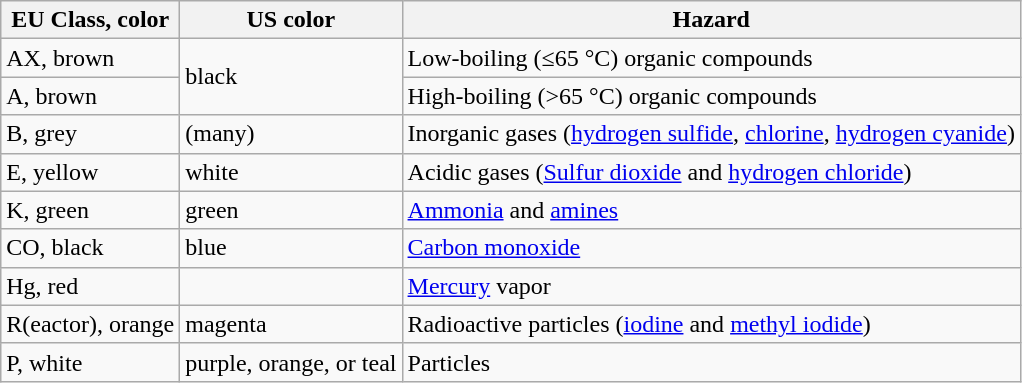<table class=wikitable>
<tr>
<th>EU Class, color</th>
<th>US color</th>
<th>Hazard</th>
</tr>
<tr>
<td>AX, brown</td>
<td rowspan=2>black</td>
<td>Low-boiling (≤65 °C) organic compounds</td>
</tr>
<tr>
<td>A, brown</td>
<td>High-boiling (>65 °C) organic compounds</td>
</tr>
<tr>
<td>B, grey</td>
<td>(many)</td>
<td>Inorganic gases (<a href='#'>hydrogen sulfide</a>, <a href='#'>chlorine</a>, <a href='#'>hydrogen cyanide</a>)</td>
</tr>
<tr>
<td>E, yellow</td>
<td>white</td>
<td>Acidic gases (<a href='#'>Sulfur dioxide</a> and <a href='#'>hydrogen chloride</a>)</td>
</tr>
<tr>
<td>K, green</td>
<td>green</td>
<td><a href='#'>Ammonia</a> and <a href='#'>amines</a></td>
</tr>
<tr>
<td>CO, black</td>
<td>blue</td>
<td><a href='#'>Carbon monoxide</a></td>
</tr>
<tr>
<td>Hg, red</td>
<td></td>
<td><a href='#'>Mercury</a> vapor</td>
</tr>
<tr>
<td>R(eactor), orange</td>
<td>magenta</td>
<td>Radioactive particles (<a href='#'>iodine</a> and <a href='#'>methyl iodide</a>)</td>
</tr>
<tr>
<td>P, white</td>
<td>purple, orange, or teal</td>
<td>Particles</td>
</tr>
</table>
